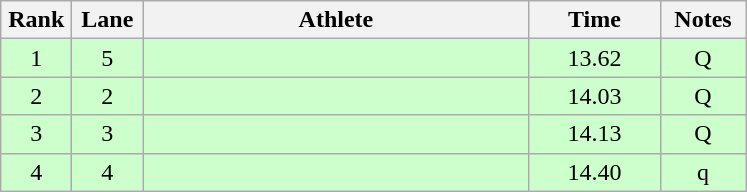<table class="wikitable sortable" style="text-align:center">
<tr>
<th width=40>Rank</th>
<th width=40>Lane</th>
<th width=250>Athlete</th>
<th width=80>Time</th>
<th width=50>Notes</th>
</tr>
<tr style="background:#cfc;">
<td>1</td>
<td>5</td>
<td align=left></td>
<td>13.62</td>
<td>Q</td>
</tr>
<tr style="background:#cfc;">
<td>2</td>
<td>2</td>
<td align=left></td>
<td>14.03</td>
<td>Q</td>
</tr>
<tr style="background:#cfc;">
<td>3</td>
<td>3</td>
<td align=left></td>
<td>14.13</td>
<td>Q</td>
</tr>
<tr style="background:#cfc;">
<td>4</td>
<td>4</td>
<td align=left></td>
<td>14.40</td>
<td>q</td>
</tr>
</table>
